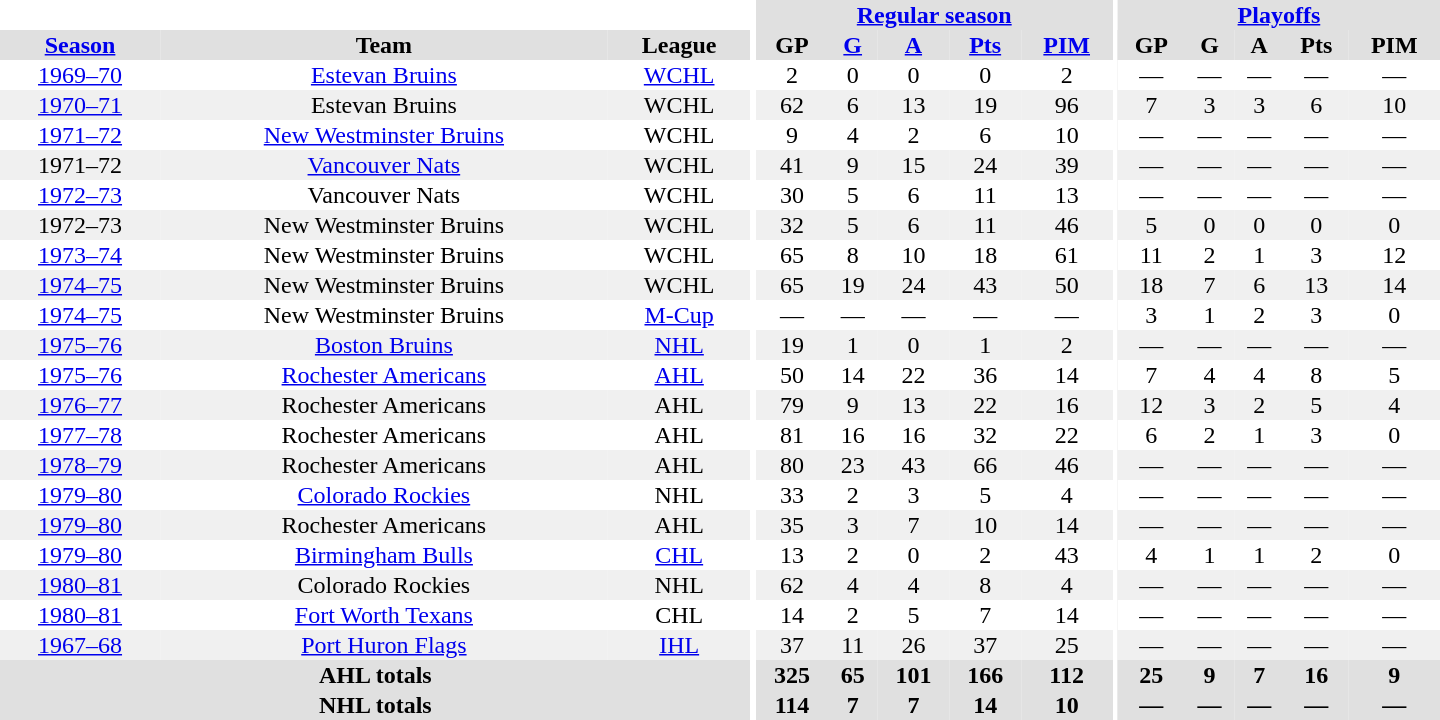<table border="0" cellpadding="1" cellspacing="0" style="text-align:center; width:60em">
<tr bgcolor="#e0e0e0">
<th colspan="3" bgcolor="#ffffff"></th>
<th rowspan="100" bgcolor="#ffffff"></th>
<th colspan="5"><a href='#'>Regular season</a></th>
<th rowspan="100" bgcolor="#ffffff"></th>
<th colspan="5"><a href='#'>Playoffs</a></th>
</tr>
<tr bgcolor="#e0e0e0">
<th><a href='#'>Season</a></th>
<th>Team</th>
<th>League</th>
<th>GP</th>
<th><a href='#'>G</a></th>
<th><a href='#'>A</a></th>
<th><a href='#'>Pts</a></th>
<th><a href='#'>PIM</a></th>
<th>GP</th>
<th>G</th>
<th>A</th>
<th>Pts</th>
<th>PIM</th>
</tr>
<tr>
<td><a href='#'>1969–70</a></td>
<td><a href='#'>Estevan Bruins</a></td>
<td><a href='#'>WCHL</a></td>
<td>2</td>
<td>0</td>
<td>0</td>
<td>0</td>
<td>2</td>
<td>—</td>
<td>—</td>
<td>—</td>
<td>—</td>
<td>—</td>
</tr>
<tr bgcolor="#f0f0f0">
<td><a href='#'>1970–71</a></td>
<td>Estevan Bruins</td>
<td>WCHL</td>
<td>62</td>
<td>6</td>
<td>13</td>
<td>19</td>
<td>96</td>
<td>7</td>
<td>3</td>
<td>3</td>
<td>6</td>
<td>10</td>
</tr>
<tr>
<td><a href='#'>1971–72</a></td>
<td><a href='#'>New Westminster Bruins</a></td>
<td>WCHL</td>
<td>9</td>
<td>4</td>
<td>2</td>
<td>6</td>
<td>10</td>
<td>—</td>
<td>—</td>
<td>—</td>
<td>—</td>
<td>—</td>
</tr>
<tr bgcolor="#f0f0f0">
<td>1971–72</td>
<td><a href='#'>Vancouver Nats</a></td>
<td>WCHL</td>
<td>41</td>
<td>9</td>
<td>15</td>
<td>24</td>
<td>39</td>
<td>—</td>
<td>—</td>
<td>—</td>
<td>—</td>
<td>—</td>
</tr>
<tr>
<td><a href='#'>1972–73</a></td>
<td>Vancouver Nats</td>
<td>WCHL</td>
<td>30</td>
<td>5</td>
<td>6</td>
<td>11</td>
<td>13</td>
<td>—</td>
<td>—</td>
<td>—</td>
<td>—</td>
<td>—</td>
</tr>
<tr bgcolor="#f0f0f0">
<td>1972–73</td>
<td>New Westminster Bruins</td>
<td>WCHL</td>
<td>32</td>
<td>5</td>
<td>6</td>
<td>11</td>
<td>46</td>
<td>5</td>
<td>0</td>
<td>0</td>
<td>0</td>
<td>0</td>
</tr>
<tr>
<td><a href='#'>1973–74</a></td>
<td>New Westminster Bruins</td>
<td>WCHL</td>
<td>65</td>
<td>8</td>
<td>10</td>
<td>18</td>
<td>61</td>
<td>11</td>
<td>2</td>
<td>1</td>
<td>3</td>
<td>12</td>
</tr>
<tr bgcolor="#f0f0f0">
<td><a href='#'>1974–75</a></td>
<td>New Westminster Bruins</td>
<td>WCHL</td>
<td>65</td>
<td>19</td>
<td>24</td>
<td>43</td>
<td>50</td>
<td>18</td>
<td>7</td>
<td>6</td>
<td>13</td>
<td>14</td>
</tr>
<tr>
<td><a href='#'>1974–75</a></td>
<td>New Westminster Bruins</td>
<td><a href='#'>M-Cup</a></td>
<td>—</td>
<td>—</td>
<td>—</td>
<td>—</td>
<td>—</td>
<td>3</td>
<td>1</td>
<td>2</td>
<td>3</td>
<td>0</td>
</tr>
<tr bgcolor="#f0f0f0">
<td><a href='#'>1975–76</a></td>
<td><a href='#'>Boston Bruins</a></td>
<td><a href='#'>NHL</a></td>
<td>19</td>
<td>1</td>
<td>0</td>
<td>1</td>
<td>2</td>
<td>—</td>
<td>—</td>
<td>—</td>
<td>—</td>
<td>—</td>
</tr>
<tr>
<td><a href='#'>1975–76</a></td>
<td><a href='#'>Rochester Americans</a></td>
<td><a href='#'>AHL</a></td>
<td>50</td>
<td>14</td>
<td>22</td>
<td>36</td>
<td>14</td>
<td>7</td>
<td>4</td>
<td>4</td>
<td>8</td>
<td>5</td>
</tr>
<tr bgcolor="#f0f0f0">
<td><a href='#'>1976–77</a></td>
<td>Rochester Americans</td>
<td>AHL</td>
<td>79</td>
<td>9</td>
<td>13</td>
<td>22</td>
<td>16</td>
<td>12</td>
<td>3</td>
<td>2</td>
<td>5</td>
<td>4</td>
</tr>
<tr>
<td><a href='#'>1977–78</a></td>
<td>Rochester Americans</td>
<td>AHL</td>
<td>81</td>
<td>16</td>
<td>16</td>
<td>32</td>
<td>22</td>
<td>6</td>
<td>2</td>
<td>1</td>
<td>3</td>
<td>0</td>
</tr>
<tr bgcolor="#f0f0f0">
<td><a href='#'>1978–79</a></td>
<td>Rochester Americans</td>
<td>AHL</td>
<td>80</td>
<td>23</td>
<td>43</td>
<td>66</td>
<td>46</td>
<td>—</td>
<td>—</td>
<td>—</td>
<td>—</td>
<td>—</td>
</tr>
<tr>
<td><a href='#'>1979–80</a></td>
<td><a href='#'>Colorado Rockies</a></td>
<td>NHL</td>
<td>33</td>
<td>2</td>
<td>3</td>
<td>5</td>
<td>4</td>
<td>—</td>
<td>—</td>
<td>—</td>
<td>—</td>
<td>—</td>
</tr>
<tr bgcolor="#f0f0f0">
<td><a href='#'>1979–80</a></td>
<td>Rochester Americans</td>
<td>AHL</td>
<td>35</td>
<td>3</td>
<td>7</td>
<td>10</td>
<td>14</td>
<td>—</td>
<td>—</td>
<td>—</td>
<td>—</td>
<td>—</td>
</tr>
<tr>
<td><a href='#'>1979–80</a></td>
<td><a href='#'>Birmingham Bulls</a></td>
<td><a href='#'>CHL</a></td>
<td>13</td>
<td>2</td>
<td>0</td>
<td>2</td>
<td>43</td>
<td>4</td>
<td>1</td>
<td>1</td>
<td>2</td>
<td>0</td>
</tr>
<tr bgcolor="#f0f0f0">
<td><a href='#'>1980–81</a></td>
<td>Colorado Rockies</td>
<td>NHL</td>
<td>62</td>
<td>4</td>
<td>4</td>
<td>8</td>
<td>4</td>
<td>—</td>
<td>—</td>
<td>—</td>
<td>—</td>
<td>—</td>
</tr>
<tr>
<td><a href='#'>1980–81</a></td>
<td><a href='#'>Fort Worth Texans</a></td>
<td>CHL</td>
<td>14</td>
<td>2</td>
<td>5</td>
<td>7</td>
<td>14</td>
<td>—</td>
<td>—</td>
<td>—</td>
<td>—</td>
<td>—</td>
</tr>
<tr bgcolor="#f0f0f0">
<td><a href='#'>1967–68</a></td>
<td><a href='#'>Port Huron Flags</a></td>
<td><a href='#'>IHL</a></td>
<td>37</td>
<td>11</td>
<td>26</td>
<td>37</td>
<td>25</td>
<td>—</td>
<td>—</td>
<td>—</td>
<td>—</td>
<td>—</td>
</tr>
<tr bgcolor="#e0e0e0">
<th colspan="3">AHL totals</th>
<th>325</th>
<th>65</th>
<th>101</th>
<th>166</th>
<th>112</th>
<th>25</th>
<th>9</th>
<th>7</th>
<th>16</th>
<th>9</th>
</tr>
<tr bgcolor="#e0e0e0">
<th colspan="3">NHL totals</th>
<th>114</th>
<th>7</th>
<th>7</th>
<th>14</th>
<th>10</th>
<th>—</th>
<th>—</th>
<th>—</th>
<th>—</th>
<th>—</th>
</tr>
</table>
